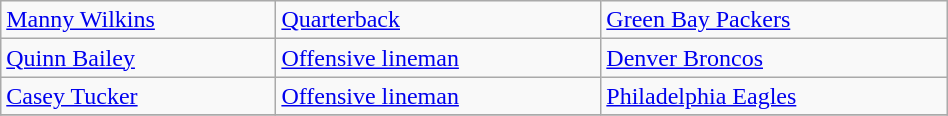<table class="wikitable" style="width:50%;">
<tr>
<td><a href='#'>Manny Wilkins</a></td>
<td><a href='#'>Quarterback</a></td>
<td><a href='#'>Green Bay Packers</a></td>
</tr>
<tr>
<td><a href='#'>Quinn Bailey</a></td>
<td><a href='#'>Offensive lineman</a></td>
<td><a href='#'>Denver Broncos</a></td>
</tr>
<tr>
<td><a href='#'>Casey Tucker</a></td>
<td><a href='#'>Offensive lineman</a></td>
<td><a href='#'>Philadelphia Eagles</a></td>
</tr>
<tr>
</tr>
</table>
